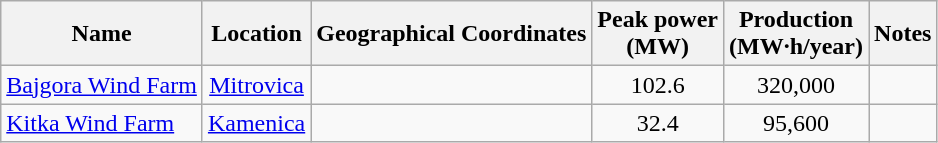<table class="wikitable">
<tr>
<th>Name</th>
<th>Location</th>
<th>Geographical Coordinates</th>
<th>Peak power<br>(MW)</th>
<th>Production<br>(MW·h/year)</th>
<th>Notes</th>
</tr>
<tr>
<td><a href='#'>Bajgora Wind Farm</a></td>
<td align="center"><a href='#'>Mitrovica</a></td>
<td align="center"></td>
<td align="center">102.6</td>
<td align="center">320,000</td>
<td align="center"></td>
</tr>
<tr>
<td><a href='#'>Kitka Wind Farm</a></td>
<td align="center"><a href='#'>Kamenica</a></td>
<td align="center"></td>
<td align="center">32.4</td>
<td align="center">95,600</td>
<td align="center"></td>
</tr>
</table>
